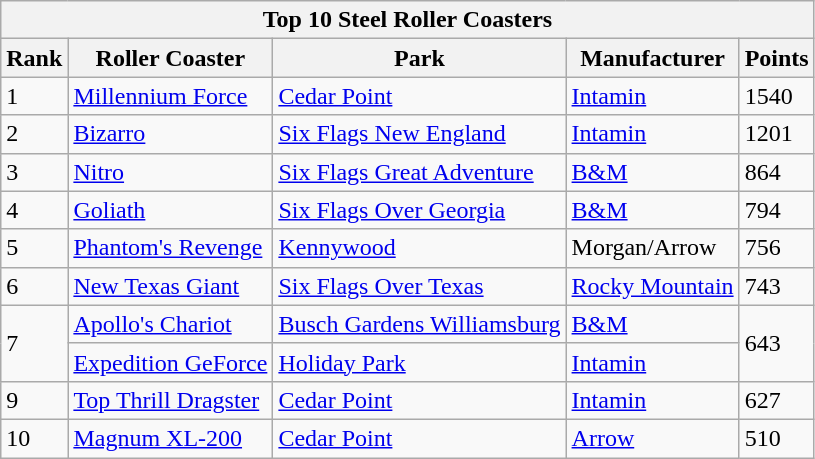<table class="wikitable">
<tr>
<th colspan="5">Top 10 Steel Roller Coasters</th>
</tr>
<tr>
<th>Rank</th>
<th>Roller Coaster</th>
<th>Park</th>
<th>Manufacturer</th>
<th>Points</th>
</tr>
<tr>
<td>1</td>
<td><a href='#'>Millennium Force</a></td>
<td><a href='#'>Cedar Point</a></td>
<td><a href='#'>Intamin</a></td>
<td>1540</td>
</tr>
<tr>
<td>2</td>
<td><a href='#'>Bizarro</a></td>
<td><a href='#'>Six Flags New England</a></td>
<td><a href='#'>Intamin</a></td>
<td>1201</td>
</tr>
<tr>
<td>3</td>
<td><a href='#'>Nitro</a></td>
<td><a href='#'>Six Flags Great Adventure</a></td>
<td><a href='#'>B&M</a></td>
<td>864</td>
</tr>
<tr>
<td>4</td>
<td><a href='#'>Goliath</a></td>
<td><a href='#'>Six Flags Over Georgia</a></td>
<td><a href='#'>B&M</a></td>
<td>794</td>
</tr>
<tr>
<td>5</td>
<td><a href='#'>Phantom's Revenge</a></td>
<td><a href='#'>Kennywood</a></td>
<td>Morgan/Arrow</td>
<td>756</td>
</tr>
<tr>
<td>6</td>
<td><a href='#'>New Texas Giant</a></td>
<td><a href='#'>Six Flags Over Texas</a></td>
<td><a href='#'>Rocky Mountain</a></td>
<td>743</td>
</tr>
<tr>
<td rowspan="2">7</td>
<td><a href='#'>Apollo's Chariot</a></td>
<td><a href='#'>Busch Gardens Williamsburg</a></td>
<td><a href='#'>B&M</a></td>
<td rowspan="2">643</td>
</tr>
<tr>
<td><a href='#'>Expedition GeForce</a></td>
<td><a href='#'>Holiday Park</a></td>
<td><a href='#'>Intamin</a></td>
</tr>
<tr>
<td>9</td>
<td><a href='#'>Top Thrill Dragster</a></td>
<td><a href='#'>Cedar Point</a></td>
<td><a href='#'>Intamin</a></td>
<td>627</td>
</tr>
<tr>
<td>10</td>
<td><a href='#'>Magnum XL-200</a></td>
<td><a href='#'>Cedar Point</a></td>
<td><a href='#'>Arrow</a></td>
<td>510</td>
</tr>
</table>
